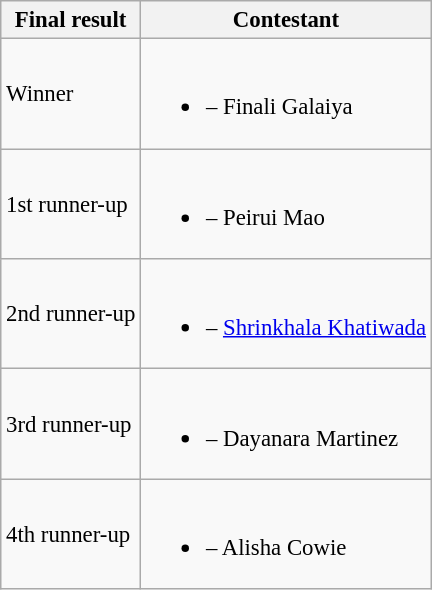<table class="wikitable sortable" style="font-size:95%;">
<tr>
<th>Final result</th>
<th>Contestant</th>
</tr>
<tr>
<td>Winner</td>
<td><br><ul><li> – Finali Galaiya</li></ul></td>
</tr>
<tr>
<td>1st runner-up</td>
<td><br><ul><li> – Peirui Mao</li></ul></td>
</tr>
<tr>
<td>2nd runner-up</td>
<td><br><ul><li> – <a href='#'>Shrinkhala Khatiwada</a></li></ul></td>
</tr>
<tr>
<td>3rd runner-up</td>
<td><br><ul><li> – Dayanara Martinez</li></ul></td>
</tr>
<tr>
<td>4th runner-up</td>
<td><br><ul><li> – Alisha Cowie</li></ul></td>
</tr>
</table>
